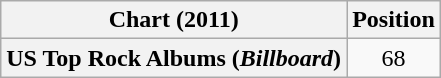<table class="wikitable plainrowheaders" style="text-align:center">
<tr>
<th scope="col">Chart (2011)</th>
<th scope="col">Position</th>
</tr>
<tr>
<th scope="row">US Top Rock Albums (<em>Billboard</em>)</th>
<td>68</td>
</tr>
</table>
